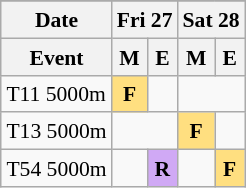<table class="wikitable" style="margin:0.5em auto; font-size:90%; line-height:1.25em;">
<tr align="center">
</tr>
<tr>
<th>Date</th>
<th colspan="2">Fri 27</th>
<th colspan="2">Sat 28</th>
</tr>
<tr>
<th>Event</th>
<th>M</th>
<th>E</th>
<th>M</th>
<th>E</th>
</tr>
<tr align="center">
<td align="left">T11 5000m</td>
<td bgcolor="#FFDF80"><strong>F</strong></td>
<td></td>
<td colspan="2"></td>
</tr>
<tr align="center">
<td align="left">T13 5000m</td>
<td colspan="2"></td>
<td bgcolor="#FFDF80"><strong>F</strong></td>
<td></td>
</tr>
<tr align="center">
<td align="left">T54 5000m</td>
<td></td>
<td bgcolor="#D0A9F5"><strong>R</strong></td>
<td></td>
<td bgcolor="#FFDF80"><strong>F</strong></td>
</tr>
</table>
